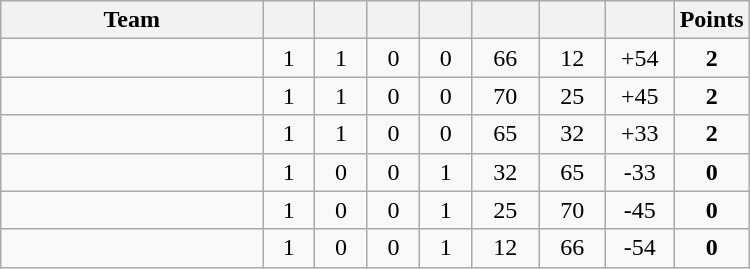<table class=wikitable style="text-align:center" width=500>
<tr>
<th width=35%>Team</th>
<th width=30></th>
<th width=30></th>
<th width=30></th>
<th width=30></th>
<th width=40></th>
<th width=40></th>
<th width=40></th>
<th width=30>Points</th>
</tr>
<tr>
<td align=left></td>
<td>1</td>
<td>1</td>
<td>0</td>
<td>0</td>
<td>66</td>
<td>12</td>
<td>+54</td>
<td><strong>2</strong></td>
</tr>
<tr>
<td align=left></td>
<td>1</td>
<td>1</td>
<td>0</td>
<td>0</td>
<td>70</td>
<td>25</td>
<td>+45</td>
<td><strong>2</strong></td>
</tr>
<tr>
<td align=left></td>
<td>1</td>
<td>1</td>
<td>0</td>
<td>0</td>
<td>65</td>
<td>32</td>
<td>+33</td>
<td><strong>2</strong></td>
</tr>
<tr>
<td align=left></td>
<td>1</td>
<td>0</td>
<td>0</td>
<td>1</td>
<td>32</td>
<td>65</td>
<td>-33</td>
<td><strong>0</strong></td>
</tr>
<tr>
<td align=left></td>
<td>1</td>
<td>0</td>
<td>0</td>
<td>1</td>
<td>25</td>
<td>70</td>
<td>-45</td>
<td><strong>0</strong></td>
</tr>
<tr>
<td align=left></td>
<td>1</td>
<td>0</td>
<td>0</td>
<td>1</td>
<td>12</td>
<td>66</td>
<td>-54</td>
<td><strong>0</strong></td>
</tr>
</table>
